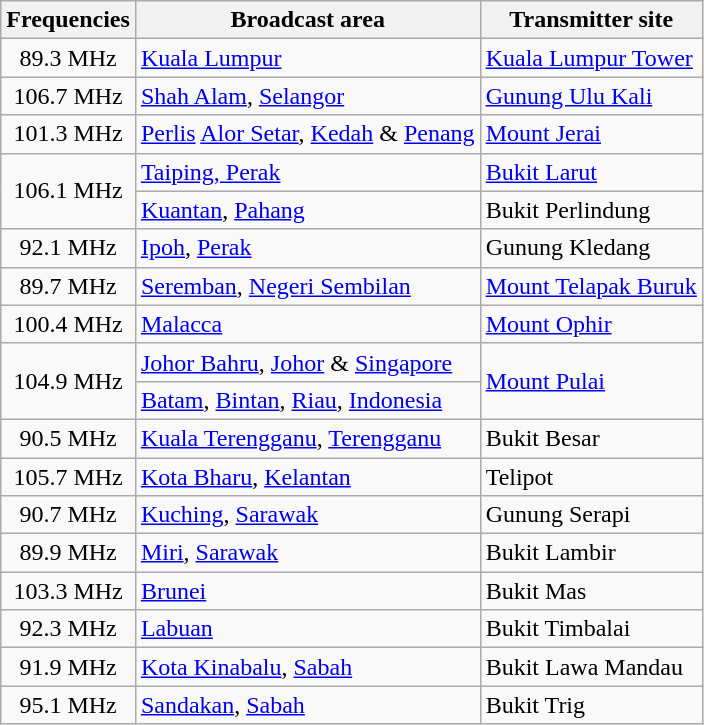<table class="wikitable">
<tr>
<th>Frequencies</th>
<th>Broadcast area</th>
<th>Transmitter site</th>
</tr>
<tr>
<td style="text-align:center;">89.3 MHz</td>
<td><a href='#'>Kuala Lumpur</a></td>
<td><a href='#'>Kuala Lumpur Tower</a></td>
</tr>
<tr>
<td style="text-align:center;">106.7 MHz</td>
<td><a href='#'>Shah Alam</a>, <a href='#'>Selangor</a></td>
<td><a href='#'>Gunung Ulu Kali</a></td>
</tr>
<tr>
<td style="text-align:center;">101.3 MHz</td>
<td><a href='#'>Perlis</a> <a href='#'>Alor Setar</a>, <a href='#'>Kedah</a> & <a href='#'>Penang</a></td>
<td><a href='#'>Mount Jerai</a></td>
</tr>
<tr>
<td rowspan=2 style="text-align:center;">106.1 MHz</td>
<td><a href='#'>Taiping, Perak</a></td>
<td><a href='#'>Bukit Larut</a></td>
</tr>
<tr>
<td><a href='#'>Kuantan</a>, <a href='#'>Pahang</a></td>
<td>Bukit Perlindung</td>
</tr>
<tr>
<td style="text-align:center;">92.1 MHz</td>
<td><a href='#'>Ipoh</a>, <a href='#'>Perak</a></td>
<td>Gunung Kledang</td>
</tr>
<tr>
<td style="text-align:center;">89.7 MHz</td>
<td><a href='#'>Seremban</a>, <a href='#'>Negeri Sembilan</a></td>
<td><a href='#'>Mount Telapak Buruk</a></td>
</tr>
<tr>
<td style="text-align:center;">100.4 MHz</td>
<td><a href='#'>Malacca</a></td>
<td><a href='#'>Mount Ophir</a></td>
</tr>
<tr>
<td rowspan=2 style="text-align:center;">104.9 MHz</td>
<td><a href='#'>Johor Bahru</a>, <a href='#'>Johor</a> & <a href='#'>Singapore</a></td>
<td rowspan=2><a href='#'>Mount Pulai</a></td>
</tr>
<tr>
<td><a href='#'>Batam</a>, <a href='#'>Bintan</a>, <a href='#'>Riau</a>, <a href='#'>Indonesia</a></td>
</tr>
<tr>
<td style="text-align:center;">90.5 MHz</td>
<td><a href='#'>Kuala Terengganu</a>, <a href='#'>Terengganu</a></td>
<td>Bukit Besar</td>
</tr>
<tr>
<td style="text-align:center;">105.7 MHz</td>
<td><a href='#'>Kota Bharu</a>, <a href='#'>Kelantan</a></td>
<td>Telipot</td>
</tr>
<tr>
<td style="text-align:center;">90.7 MHz</td>
<td><a href='#'>Kuching</a>, <a href='#'>Sarawak</a></td>
<td>Gunung Serapi</td>
</tr>
<tr>
<td style="text-align:center;">89.9 MHz</td>
<td><a href='#'>Miri</a>, <a href='#'>Sarawak</a></td>
<td>Bukit Lambir</td>
</tr>
<tr>
<td style="text-align:center;">103.3 MHz</td>
<td><a href='#'>Brunei</a></td>
<td>Bukit Mas</td>
</tr>
<tr>
<td style="text-align:center;">92.3 MHz</td>
<td><a href='#'>Labuan</a></td>
<td>Bukit Timbalai</td>
</tr>
<tr>
<td style="text-align:center;">91.9 MHz</td>
<td><a href='#'>Kota Kinabalu</a>, <a href='#'>Sabah</a></td>
<td>Bukit Lawa Mandau</td>
</tr>
<tr>
<td style="text-align:center;">95.1 MHz</td>
<td><a href='#'>Sandakan</a>, <a href='#'>Sabah</a></td>
<td>Bukit Trig</td>
</tr>
</table>
